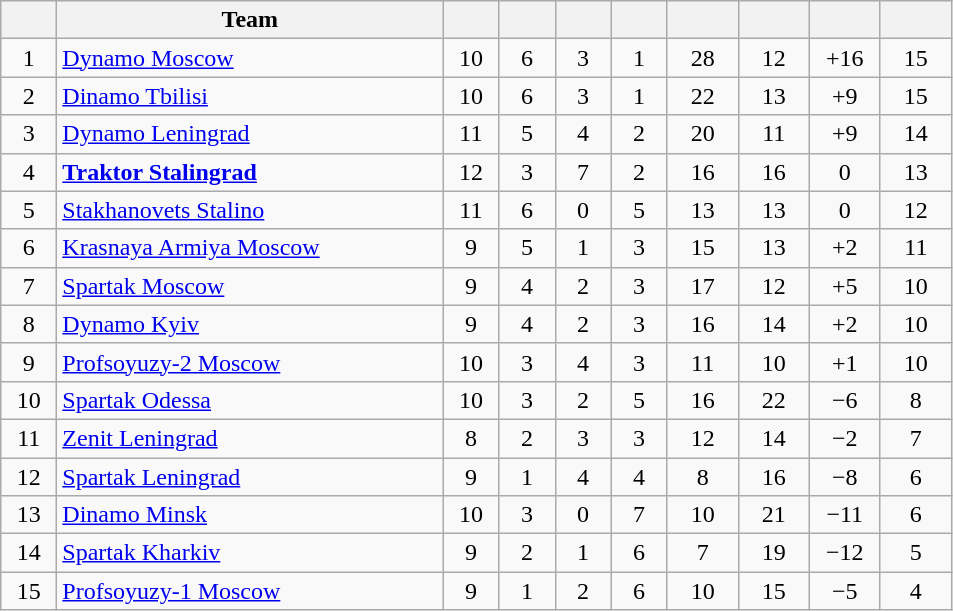<table class="wikitable" style="text-align:center">
<tr>
<th width=30></th>
<th width=250>Team</th>
<th width=30></th>
<th width=30></th>
<th width=30></th>
<th width=30></th>
<th width=40></th>
<th width=40></th>
<th width=40></th>
<th width=40></th>
</tr>
<tr>
<td>1</td>
<td align="left"><a href='#'>Dynamo Moscow</a></td>
<td>10</td>
<td>6</td>
<td>3</td>
<td>1</td>
<td>28</td>
<td>12</td>
<td>+16</td>
<td>15</td>
</tr>
<tr>
<td>2</td>
<td align="left"><a href='#'>Dinamo Tbilisi</a></td>
<td>10</td>
<td>6</td>
<td>3</td>
<td>1</td>
<td>22</td>
<td>13</td>
<td>+9</td>
<td>15</td>
</tr>
<tr>
<td>3</td>
<td align="left"><a href='#'>Dynamo Leningrad</a></td>
<td>11</td>
<td>5</td>
<td>4</td>
<td>2</td>
<td>20</td>
<td>11</td>
<td>+9</td>
<td>14</td>
</tr>
<tr>
<td>4</td>
<td align="left"><strong><a href='#'>Traktor Stalingrad</a></strong></td>
<td>12</td>
<td>3</td>
<td>7</td>
<td>2</td>
<td>16</td>
<td>16</td>
<td>0</td>
<td>13</td>
</tr>
<tr>
<td>5</td>
<td align="left"><a href='#'>Stakhanovets Stalino</a></td>
<td>11</td>
<td>6</td>
<td>0</td>
<td>5</td>
<td>13</td>
<td>13</td>
<td>0</td>
<td>12</td>
</tr>
<tr>
<td>6</td>
<td align="left"><a href='#'>Krasnaya Armiya Moscow</a></td>
<td>9</td>
<td>5</td>
<td>1</td>
<td>3</td>
<td>15</td>
<td>13</td>
<td>+2</td>
<td>11</td>
</tr>
<tr>
<td>7</td>
<td align="left"><a href='#'>Spartak Moscow</a></td>
<td>9</td>
<td>4</td>
<td>2</td>
<td>3</td>
<td>17</td>
<td>12</td>
<td>+5</td>
<td>10</td>
</tr>
<tr>
<td>8</td>
<td align="left"><a href='#'>Dynamo Kyiv</a></td>
<td>9</td>
<td>4</td>
<td>2</td>
<td>3</td>
<td>16</td>
<td>14</td>
<td>+2</td>
<td>10</td>
</tr>
<tr>
<td>9</td>
<td align="left"><a href='#'>Profsoyuzy-2 Moscow</a></td>
<td>10</td>
<td>3</td>
<td>4</td>
<td>3</td>
<td>11</td>
<td>10</td>
<td>+1</td>
<td>10</td>
</tr>
<tr>
<td>10</td>
<td align="left"><a href='#'>Spartak Odessa</a></td>
<td>10</td>
<td>3</td>
<td>2</td>
<td>5</td>
<td>16</td>
<td>22</td>
<td>−6</td>
<td>8</td>
</tr>
<tr>
<td>11</td>
<td align="left"><a href='#'>Zenit Leningrad</a></td>
<td>8</td>
<td>2</td>
<td>3</td>
<td>3</td>
<td>12</td>
<td>14</td>
<td>−2</td>
<td>7</td>
</tr>
<tr>
<td>12</td>
<td align="left"><a href='#'>Spartak Leningrad</a></td>
<td>9</td>
<td>1</td>
<td>4</td>
<td>4</td>
<td>8</td>
<td>16</td>
<td>−8</td>
<td>6</td>
</tr>
<tr>
<td>13</td>
<td align="left"><a href='#'>Dinamo Minsk</a></td>
<td>10</td>
<td>3</td>
<td>0</td>
<td>7</td>
<td>10</td>
<td>21</td>
<td>−11</td>
<td>6</td>
</tr>
<tr>
<td>14</td>
<td align="left"><a href='#'>Spartak Kharkiv</a></td>
<td>9</td>
<td>2</td>
<td>1</td>
<td>6</td>
<td>7</td>
<td>19</td>
<td>−12</td>
<td>5</td>
</tr>
<tr>
<td>15</td>
<td align="left"><a href='#'>Profsoyuzy-1 Moscow</a></td>
<td>9</td>
<td>1</td>
<td>2</td>
<td>6</td>
<td>10</td>
<td>15</td>
<td>−5</td>
<td>4</td>
</tr>
</table>
